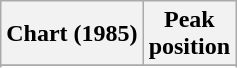<table class="wikitable sortable plainrowheaders" style="text-align:center">
<tr>
<th scope="col">Chart (1985)</th>
<th scope="col">Peak<br>position</th>
</tr>
<tr>
</tr>
<tr>
</tr>
<tr>
</tr>
</table>
